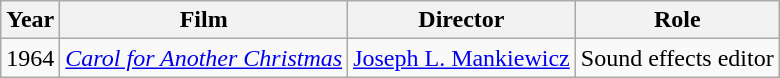<table class="wikitable">
<tr>
<th>Year</th>
<th>Film</th>
<th>Director</th>
<th>Role</th>
</tr>
<tr>
<td>1964</td>
<td><em><a href='#'>Carol for Another Christmas</a></em></td>
<td><a href='#'>Joseph L. Mankiewicz</a></td>
<td>Sound effects editor</td>
</tr>
</table>
